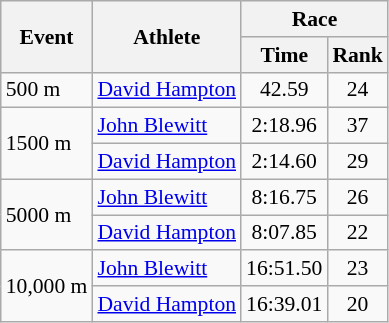<table class="wikitable" border="1" style="font-size:90%">
<tr>
<th rowspan=2>Event</th>
<th rowspan=2>Athlete</th>
<th colspan=2>Race</th>
</tr>
<tr>
<th>Time</th>
<th>Rank</th>
</tr>
<tr>
<td>500 m</td>
<td><a href='#'>David Hampton</a></td>
<td align=center>42.59</td>
<td align=center>24</td>
</tr>
<tr>
<td rowspan=2>1500 m</td>
<td><a href='#'>John Blewitt</a></td>
<td align=center>2:18.96</td>
<td align=center>37</td>
</tr>
<tr>
<td><a href='#'>David Hampton</a></td>
<td align=center>2:14.60</td>
<td align=center>29</td>
</tr>
<tr>
<td rowspan=2>5000 m</td>
<td><a href='#'>John Blewitt</a></td>
<td align=center>8:16.75</td>
<td align=center>26</td>
</tr>
<tr>
<td><a href='#'>David Hampton</a></td>
<td align=center>8:07.85</td>
<td align=center>22</td>
</tr>
<tr>
<td rowspan=2>10,000 m</td>
<td><a href='#'>John Blewitt</a></td>
<td align=center>16:51.50</td>
<td align=center>23</td>
</tr>
<tr>
<td><a href='#'>David Hampton</a></td>
<td align=center>16:39.01</td>
<td align=center>20</td>
</tr>
</table>
